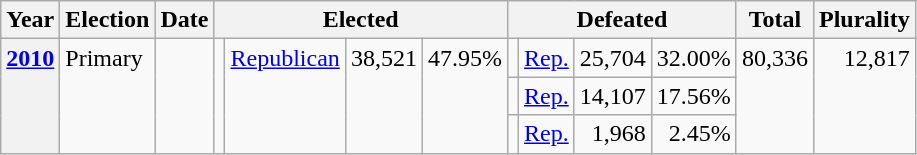<table class="wikitable">
<tr>
<th>Year</th>
<th>Election</th>
<th>Date</th>
<th colspan="4">Elected</th>
<th colspan="4">Defeated</th>
<th>Total</th>
<th>Plurality</th>
</tr>
<tr>
<th rowspan="3" valign="top"><a href='#'>2010</a></th>
<td rowspan="3" valign="top">Primary</td>
<td rowspan="3" valign="top"></td>
<td rowspan="3" valign="top"></td>
<td valign="top" rowspan="3" ><a href='#'>Republican</a></td>
<td rowspan="3" valign="top" align="right">38,521</td>
<td rowspan="3" valign="top" align="right">47.95%</td>
<td valign="top"></td>
<td valign="top" ><a href='#'>Rep.</a></td>
<td valign="top" align="right">25,704</td>
<td valign="top" align="right">32.00%</td>
<td rowspan="3" valign="top" align="right">80,336</td>
<td rowspan="3" valign="top" align="right">12,817</td>
</tr>
<tr>
<td valign="top"></td>
<td valign="top" ><a href='#'>Rep.</a></td>
<td valign="top" align="right">14,107</td>
<td valign="top" align="right">17.56%</td>
</tr>
<tr>
<td valign="top"></td>
<td valign="top" ><a href='#'>Rep.</a></td>
<td valign="top" align="right">1,968</td>
<td valign="top" align="right">2.45%</td>
</tr>
</table>
